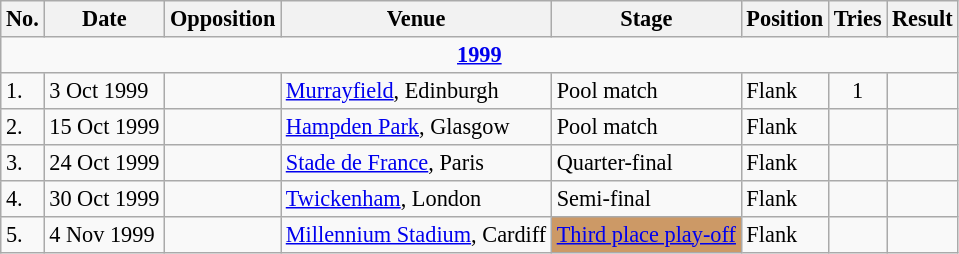<table class="wikitable" style="font-size:93%">
<tr>
<th>No.</th>
<th>Date</th>
<th>Opposition</th>
<th>Venue</th>
<th>Stage</th>
<th>Position</th>
<th>Tries</th>
<th>Result</th>
</tr>
<tr>
<td align="center"; colspan="8"><a href='#'><strong>1999</strong></a></td>
</tr>
<tr>
<td>1.</td>
<td>3 Oct 1999</td>
<td></td>
<td><a href='#'>Murrayfield</a>, Edinburgh</td>
<td>Pool match</td>
<td>Flank</td>
<td align="center">1</td>
<td></td>
</tr>
<tr>
<td>2.</td>
<td>15 Oct 1999</td>
<td></td>
<td><a href='#'>Hampden Park</a>, Glasgow</td>
<td>Pool match</td>
<td>Flank</td>
<td></td>
<td></td>
</tr>
<tr>
<td>3.</td>
<td>24 Oct 1999</td>
<td></td>
<td><a href='#'>Stade de France</a>, Paris</td>
<td>Quarter-final</td>
<td>Flank</td>
<td></td>
<td></td>
</tr>
<tr>
<td>4.</td>
<td>30 Oct 1999</td>
<td></td>
<td><a href='#'>Twickenham</a>, London</td>
<td>Semi-final</td>
<td>Flank</td>
<td></td>
<td></td>
</tr>
<tr>
<td>5.</td>
<td>4 Nov 1999</td>
<td></td>
<td><a href='#'>Millennium Stadium</a>, Cardiff</td>
<td style="background: #c96;"><a href='#'>Third place play-off</a></td>
<td>Flank</td>
<td></td>
<td></td>
</tr>
</table>
